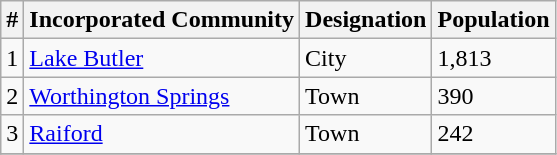<table class="wikitable sortable mw-collapsible">
<tr>
<th>#</th>
<th>Incorporated Community</th>
<th>Designation</th>
<th>Population</th>
</tr>
<tr>
<td>1</td>
<td><a href='#'>Lake Butler</a></td>
<td>City</td>
<td>1,813</td>
</tr>
<tr>
<td>2</td>
<td><a href='#'>Worthington Springs</a></td>
<td>Town</td>
<td>390</td>
</tr>
<tr>
<td>3</td>
<td><a href='#'>Raiford</a></td>
<td>Town</td>
<td>242</td>
</tr>
<tr>
</tr>
</table>
